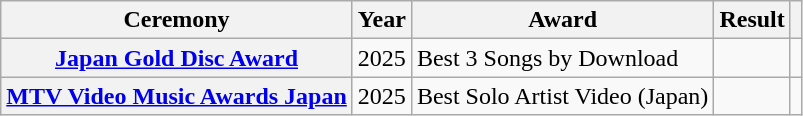<table class="wikitable plainrowheaders">
<tr>
<th scope="col">Ceremony</th>
<th scope="col">Year</th>
<th scope="col">Award</th>
<th scope="col">Result</th>
<th scope="col" class="unsortable"></th>
</tr>
<tr>
<th scope="row"><a href='#'>Japan Gold Disc Award</a></th>
<td style="text-align:center">2025</td>
<td>Best 3 Songs by Download</td>
<td></td>
<td style="text-align:center"></td>
</tr>
<tr>
<th scope="row"><a href='#'>MTV Video Music Awards Japan</a></th>
<td style="text-align:center">2025</td>
<td>Best Solo Artist Video (Japan)</td>
<td></td>
<td style="text-align:center"></td>
</tr>
</table>
